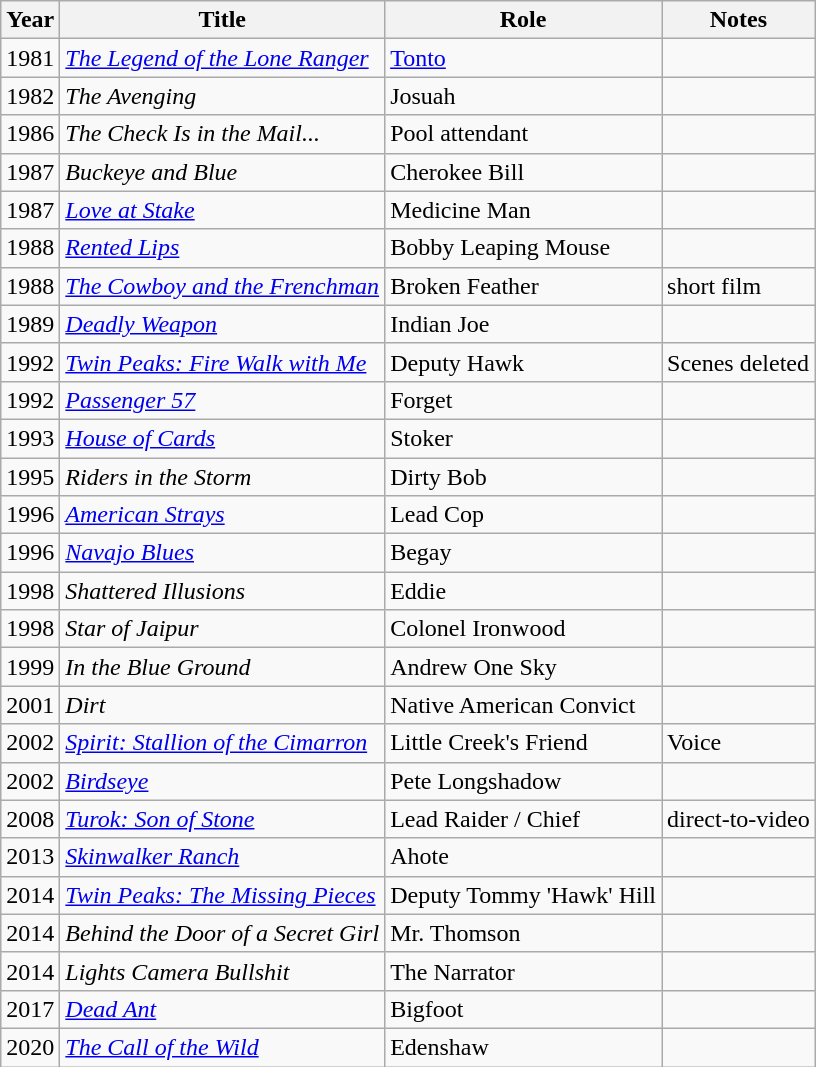<table class="wikitable sortable">
<tr>
<th>Year</th>
<th>Title</th>
<th>Role</th>
<th>Notes</th>
</tr>
<tr>
<td>1981</td>
<td><em><a href='#'>The Legend of the Lone Ranger</a></em></td>
<td><a href='#'>Tonto</a></td>
<td></td>
</tr>
<tr>
<td>1982</td>
<td><em>The Avenging</em></td>
<td>Josuah</td>
<td></td>
</tr>
<tr>
<td>1986</td>
<td><em>The Check Is in the Mail...</em></td>
<td>Pool attendant</td>
<td></td>
</tr>
<tr>
<td>1987</td>
<td><em>Buckeye and Blue</em></td>
<td>Cherokee Bill</td>
<td></td>
</tr>
<tr>
<td>1987</td>
<td><em><a href='#'>Love at Stake</a></em></td>
<td>Medicine Man</td>
<td></td>
</tr>
<tr>
<td>1988</td>
<td><em><a href='#'>Rented Lips</a></em></td>
<td>Bobby Leaping Mouse</td>
</tr>
<tr>
<td>1988</td>
<td><em><a href='#'>The Cowboy and the Frenchman</a></em></td>
<td>Broken Feather</td>
<td>short film</td>
</tr>
<tr>
<td>1989</td>
<td><em><a href='#'>Deadly Weapon</a></em></td>
<td>Indian Joe</td>
<td></td>
</tr>
<tr>
<td>1992</td>
<td><em><a href='#'>Twin Peaks: Fire Walk with Me</a></em></td>
<td>Deputy Hawk</td>
<td>Scenes deleted</td>
</tr>
<tr>
<td>1992</td>
<td><em><a href='#'>Passenger 57</a></em></td>
<td>Forget</td>
<td></td>
</tr>
<tr>
<td>1993</td>
<td><a href='#'><em>House of Cards</em></a></td>
<td>Stoker</td>
<td></td>
</tr>
<tr>
<td>1995</td>
<td><em>Riders in the Storm</em></td>
<td>Dirty Bob</td>
<td></td>
</tr>
<tr>
<td>1996</td>
<td><em><a href='#'>American Strays</a></em></td>
<td>Lead Cop</td>
<td></td>
</tr>
<tr>
<td>1996</td>
<td><em><a href='#'>Navajo Blues</a></em></td>
<td>Begay</td>
<td></td>
</tr>
<tr>
<td>1998</td>
<td><em>Shattered Illusions</em></td>
<td>Eddie</td>
<td></td>
</tr>
<tr>
<td>1998</td>
<td><em>Star of Jaipur</em></td>
<td>Colonel Ironwood</td>
<td></td>
</tr>
<tr>
<td>1999</td>
<td><em>In the Blue Ground</em></td>
<td>Andrew One Sky</td>
<td></td>
</tr>
<tr>
<td>2001</td>
<td><em>Dirt</em></td>
<td>Native American Convict</td>
<td></td>
</tr>
<tr>
<td>2002</td>
<td><em><a href='#'>Spirit: Stallion of the Cimarron</a></em></td>
<td>Little Creek's Friend</td>
<td>Voice</td>
</tr>
<tr>
<td>2002</td>
<td><a href='#'><em>Birdseye</em></a></td>
<td>Pete Longshadow</td>
<td></td>
</tr>
<tr>
<td>2008</td>
<td><a href='#'><em>Turok: Son of Stone</em></a></td>
<td>Lead Raider / Chief</td>
<td>direct-to-video</td>
</tr>
<tr>
<td>2013</td>
<td><a href='#'><em>Skinwalker Ranch</em></a></td>
<td>Ahote</td>
<td></td>
</tr>
<tr>
<td>2014</td>
<td><em><a href='#'>Twin Peaks: The Missing Pieces</a></em></td>
<td>Deputy Tommy 'Hawk' Hill</td>
<td></td>
</tr>
<tr>
<td>2014</td>
<td><em>Behind the Door of a Secret Girl</em></td>
<td>Mr. Thomson</td>
<td></td>
</tr>
<tr>
<td>2014</td>
<td><em>Lights Camera Bullshit</em></td>
<td>The Narrator</td>
<td></td>
</tr>
<tr>
<td>2017</td>
<td><em><a href='#'>Dead Ant</a></em></td>
<td>Bigfoot</td>
<td></td>
</tr>
<tr>
<td>2020</td>
<td><a href='#'><em>The Call of the Wild</em></a></td>
<td>Edenshaw</td>
<td></td>
</tr>
</table>
